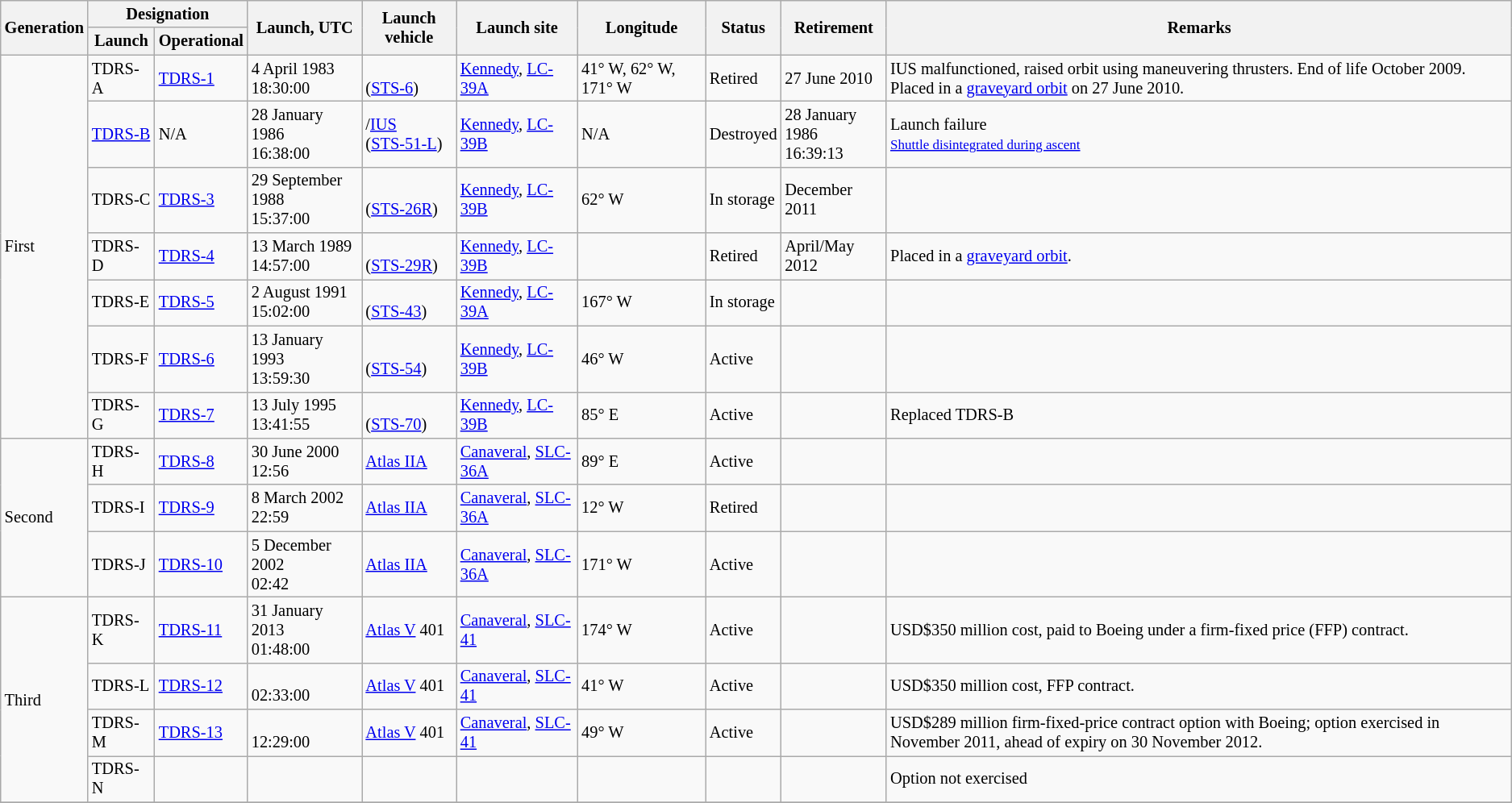<table class="wikitable sortable sticky-header-multi sort-under" style="font-size: 85%;">
<tr>
<th rowspan=2>Generation</th>
<th colspan=2>Designation</th>
<th rowspan=2>Launch, UTC</th>
<th rowspan=2>Launch vehicle</th>
<th rowspan=2>Launch site</th>
<th rowspan=2>Longitude</th>
<th rowspan=2>Status</th>
<th rowspan=2>Retirement</th>
<th rowspan=2 class="unsortable">Remarks</th>
</tr>
<tr>
<th>Launch</th>
<th>Operational</th>
</tr>
<tr>
<td rowspan=7>First</td>
<td>TDRS-A</td>
<td><a href='#'>TDRS-1</a></td>
<td>4 April 1983<br>18:30:00</td>
<td><br>(<a href='#'>STS-6</a>)</td>
<td><a href='#'>Kennedy</a>, <a href='#'>LC-39A</a></td>
<td>41° W, 62° W, 171° W</td>
<td>Retired</td>
<td>27 June 2010</td>
<td>IUS malfunctioned, raised orbit using maneuvering thrusters. End of life October 2009.<br>Placed in a <a href='#'>graveyard orbit</a> on 27 June 2010.</td>
</tr>
<tr>
<td><a href='#'>TDRS-B</a></td>
<td>N/A</td>
<td>28 January 1986<br>16:38:00</td>
<td>/<a href='#'>IUS</a><br>(<a href='#'>STS-51-L</a>)</td>
<td><a href='#'>Kennedy</a>, <a href='#'>LC-39B</a></td>
<td>N/A</td>
<td>Destroyed</td>
<td>28 January 1986<br>16:39:13</td>
<td>Launch failure<br><small><a href='#'>Shuttle disintegrated during ascent</a></small></td>
</tr>
<tr>
<td>TDRS-C</td>
<td><a href='#'>TDRS-3</a></td>
<td>29 September 1988<br>15:37:00</td>
<td><br>(<a href='#'>STS-26R</a>)</td>
<td><a href='#'>Kennedy</a>, <a href='#'>LC-39B</a></td>
<td>62° W</td>
<td>In storage</td>
<td>December 2011</td>
<td></td>
</tr>
<tr>
<td>TDRS-D</td>
<td><a href='#'>TDRS-4</a></td>
<td>13 March 1989<br>14:57:00</td>
<td><br>(<a href='#'>STS-29R</a>)</td>
<td><a href='#'>Kennedy</a>, <a href='#'>LC-39B</a></td>
<td></td>
<td>Retired</td>
<td>April/May 2012</td>
<td>Placed in a <a href='#'>graveyard orbit</a>.</td>
</tr>
<tr>
<td>TDRS-E</td>
<td><a href='#'>TDRS-5</a></td>
<td>2 August 1991<br>15:02:00</td>
<td><br>(<a href='#'>STS-43</a>)</td>
<td><a href='#'>Kennedy</a>, <a href='#'>LC-39A</a></td>
<td>167° W</td>
<td>In storage</td>
<td></td>
<td></td>
</tr>
<tr>
<td>TDRS-F</td>
<td><a href='#'>TDRS-6</a></td>
<td>13 January 1993<br>13:59:30</td>
<td><br>(<a href='#'>STS-54</a>)</td>
<td><a href='#'>Kennedy</a>, <a href='#'>LC-39B</a></td>
<td>46° W</td>
<td>Active</td>
<td></td>
<td></td>
</tr>
<tr>
<td>TDRS-G</td>
<td><a href='#'>TDRS-7</a></td>
<td>13 July 1995<br>13:41:55</td>
<td><br>(<a href='#'>STS-70</a>)</td>
<td><a href='#'>Kennedy</a>, <a href='#'>LC-39B</a></td>
<td>85° E</td>
<td>Active</td>
<td></td>
<td>Replaced TDRS-B</td>
</tr>
<tr>
<td rowspan=3>Second</td>
<td>TDRS-H</td>
<td><a href='#'>TDRS-8</a></td>
<td>30 June 2000<br>12:56</td>
<td><a href='#'>Atlas IIA</a></td>
<td><a href='#'>Canaveral</a>, <a href='#'>SLC-36A</a></td>
<td>89° E</td>
<td>Active</td>
<td></td>
<td></td>
</tr>
<tr>
<td>TDRS-I</td>
<td><a href='#'>TDRS-9</a></td>
<td>8 March 2002<br>22:59</td>
<td><a href='#'>Atlas IIA</a></td>
<td><a href='#'>Canaveral</a>, <a href='#'>SLC-36A</a></td>
<td>12° W</td>
<td>Retired</td>
<td></td>
<td></td>
</tr>
<tr>
<td>TDRS-J</td>
<td><a href='#'>TDRS-10</a></td>
<td>5 December 2002<br>02:42</td>
<td><a href='#'>Atlas IIA</a></td>
<td><a href='#'>Canaveral</a>, <a href='#'>SLC-36A</a></td>
<td>171° W</td>
<td>Active</td>
<td></td>
<td></td>
</tr>
<tr>
<td rowspan=4>Third</td>
<td>TDRS-K</td>
<td><a href='#'>TDRS-11</a></td>
<td>31 January 2013<br>01:48:00</td>
<td><a href='#'>Atlas V</a> 401</td>
<td><a href='#'>Canaveral</a>, <a href='#'>SLC-41</a></td>
<td>174° W</td>
<td>Active</td>
<td></td>
<td>USD$350 million cost, paid to Boeing under a firm-fixed price (FFP) contract.</td>
</tr>
<tr>
<td>TDRS-L</td>
<td><a href='#'>TDRS-12</a></td>
<td><br>02:33:00</td>
<td><a href='#'>Atlas V</a> 401</td>
<td><a href='#'>Canaveral</a>, <a href='#'>SLC-41</a></td>
<td>41° W</td>
<td>Active</td>
<td></td>
<td>USD$350 million cost, FFP contract.</td>
</tr>
<tr>
<td>TDRS-M</td>
<td><a href='#'>TDRS-13</a></td>
<td><br>12:29:00 </td>
<td><a href='#'>Atlas V</a> 401</td>
<td><a href='#'>Canaveral</a>, <a href='#'>SLC-41</a></td>
<td>49° W</td>
<td>Active</td>
<td></td>
<td>USD$289 million firm-fixed-price contract option with Boeing; option exercised in November 2011, ahead of expiry on 30 November 2012.</td>
</tr>
<tr>
<td>TDRS-N</td>
<td></td>
<td></td>
<td></td>
<td></td>
<td></td>
<td></td>
<td></td>
<td>Option not exercised</td>
</tr>
<tr>
</tr>
</table>
